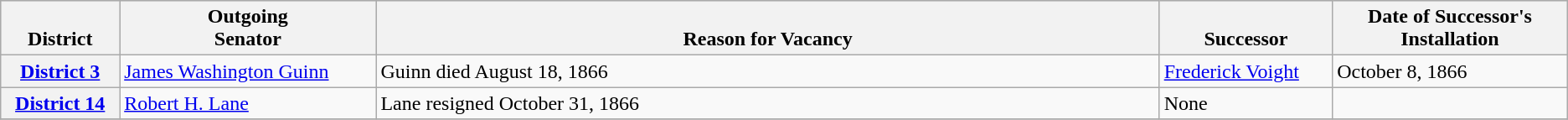<table class="wikitable">
<tr bgcolor="#cccccc" align="center" valign="bottom">
<th>District</th>
<th>Outgoing<br>Senator</th>
<th width="50%">Reason for Vacancy</th>
<th>Successor</th>
<th width="15%">Date of Successor's Installation</th>
</tr>
<tr>
<th><a href='#'>District 3</a></th>
<td><a href='#'>James Washington Guinn</a></td>
<td>Guinn died August 18, 1866</td>
<td><a href='#'>Frederick Voight</a></td>
<td>October 8, 1866</td>
</tr>
<tr>
<th><a href='#'>District 14</a></th>
<td><a href='#'>Robert H. Lane</a></td>
<td>Lane resigned October 31, 1866</td>
<td>None</td>
<td></td>
</tr>
<tr>
</tr>
</table>
